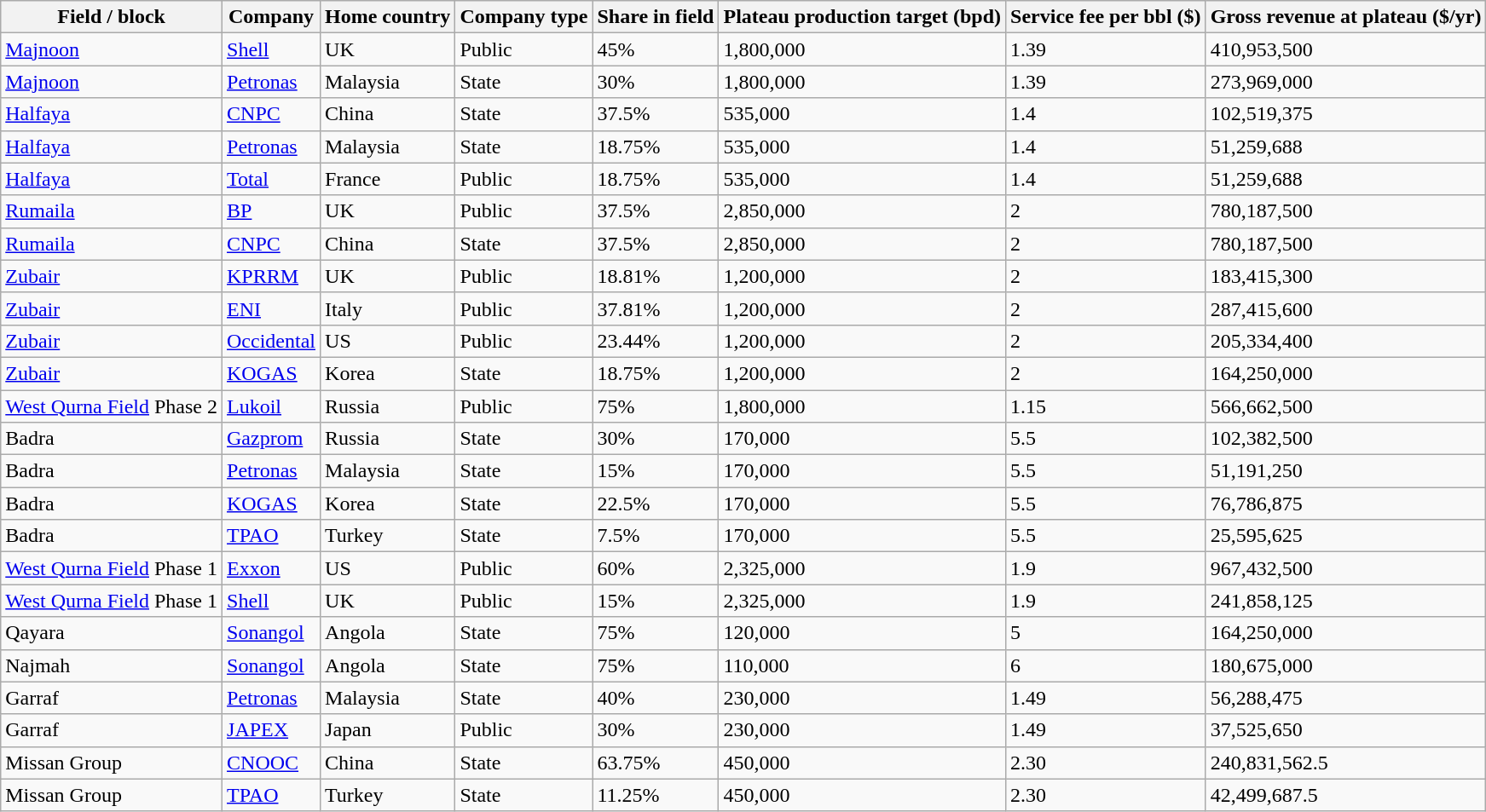<table class="wikitable sortable">
<tr>
<th>Field / block</th>
<th>Company</th>
<th>Home country</th>
<th>Company type</th>
<th>Share in field</th>
<th>Plateau production target (bpd)</th>
<th>Service fee per bbl ($)</th>
<th>Gross revenue at plateau ($/yr)</th>
</tr>
<tr>
<td><a href='#'>Majnoon</a></td>
<td><a href='#'>Shell</a></td>
<td>UK</td>
<td>Public</td>
<td>45%</td>
<td>1,800,000</td>
<td>1.39</td>
<td>410,953,500</td>
</tr>
<tr>
<td><a href='#'>Majnoon</a></td>
<td><a href='#'>Petronas</a></td>
<td>Malaysia</td>
<td>State</td>
<td>30%</td>
<td>1,800,000</td>
<td>1.39</td>
<td>273,969,000</td>
</tr>
<tr>
<td><a href='#'>Halfaya</a></td>
<td><a href='#'>CNPC</a></td>
<td>China</td>
<td>State</td>
<td>37.5%</td>
<td>535,000</td>
<td>1.4</td>
<td>102,519,375</td>
</tr>
<tr>
<td><a href='#'>Halfaya</a></td>
<td><a href='#'>Petronas</a></td>
<td>Malaysia</td>
<td>State</td>
<td>18.75%</td>
<td>535,000</td>
<td>1.4</td>
<td>51,259,688</td>
</tr>
<tr>
<td><a href='#'>Halfaya</a></td>
<td><a href='#'>Total</a></td>
<td>France</td>
<td>Public</td>
<td>18.75%</td>
<td>535,000</td>
<td>1.4</td>
<td>51,259,688</td>
</tr>
<tr>
<td><a href='#'>Rumaila</a></td>
<td><a href='#'>BP</a></td>
<td>UK</td>
<td>Public</td>
<td>37.5%</td>
<td>2,850,000</td>
<td>2</td>
<td>780,187,500</td>
</tr>
<tr>
<td><a href='#'>Rumaila</a></td>
<td><a href='#'>CNPC</a></td>
<td>China</td>
<td>State</td>
<td>37.5%</td>
<td>2,850,000</td>
<td>2</td>
<td>780,187,500</td>
</tr>
<tr>
<td><a href='#'>Zubair</a></td>
<td><a href='#'>KPRRM</a></td>
<td>UK</td>
<td>Public</td>
<td>18.81%</td>
<td>1,200,000</td>
<td>2</td>
<td>183,415,300</td>
</tr>
<tr>
<td><a href='#'>Zubair</a></td>
<td><a href='#'>ENI</a></td>
<td>Italy</td>
<td>Public</td>
<td>37.81%</td>
<td>1,200,000</td>
<td>2</td>
<td>287,415,600</td>
</tr>
<tr>
<td><a href='#'>Zubair</a></td>
<td><a href='#'>Occidental</a></td>
<td>US</td>
<td>Public</td>
<td>23.44%</td>
<td>1,200,000</td>
<td>2</td>
<td>205,334,400</td>
</tr>
<tr>
<td><a href='#'>Zubair</a></td>
<td><a href='#'>KOGAS</a></td>
<td>Korea</td>
<td>State</td>
<td>18.75%</td>
<td>1,200,000</td>
<td>2</td>
<td>164,250,000</td>
</tr>
<tr>
<td><a href='#'>West Qurna Field</a> Phase 2</td>
<td><a href='#'>Lukoil</a></td>
<td>Russia</td>
<td>Public</td>
<td>75%</td>
<td>1,800,000</td>
<td>1.15</td>
<td>566,662,500</td>
</tr>
<tr>
<td>Badra</td>
<td><a href='#'>Gazprom</a></td>
<td>Russia</td>
<td>State</td>
<td>30%</td>
<td>170,000</td>
<td>5.5</td>
<td>102,382,500</td>
</tr>
<tr>
<td>Badra</td>
<td><a href='#'>Petronas</a></td>
<td>Malaysia</td>
<td>State</td>
<td>15%</td>
<td>170,000</td>
<td>5.5</td>
<td>51,191,250</td>
</tr>
<tr>
<td>Badra</td>
<td><a href='#'>KOGAS</a></td>
<td>Korea</td>
<td>State</td>
<td>22.5%</td>
<td>170,000</td>
<td>5.5</td>
<td>76,786,875</td>
</tr>
<tr>
<td>Badra</td>
<td><a href='#'>TPAO</a></td>
<td>Turkey</td>
<td>State</td>
<td>7.5%</td>
<td>170,000</td>
<td>5.5</td>
<td>25,595,625</td>
</tr>
<tr>
<td><a href='#'>West Qurna Field</a> Phase 1</td>
<td><a href='#'>Exxon</a></td>
<td>US</td>
<td>Public</td>
<td>60%</td>
<td>2,325,000</td>
<td>1.9</td>
<td>967,432,500</td>
</tr>
<tr>
<td><a href='#'>West Qurna Field</a> Phase 1</td>
<td><a href='#'>Shell</a></td>
<td>UK</td>
<td>Public</td>
<td>15%</td>
<td>2,325,000</td>
<td>1.9</td>
<td>241,858,125</td>
</tr>
<tr>
<td>Qayara</td>
<td><a href='#'>Sonangol</a></td>
<td>Angola</td>
<td>State</td>
<td>75%</td>
<td>120,000</td>
<td>5</td>
<td>164,250,000</td>
</tr>
<tr>
<td>Najmah</td>
<td><a href='#'>Sonangol</a></td>
<td>Angola</td>
<td>State</td>
<td>75%</td>
<td>110,000</td>
<td>6</td>
<td>180,675,000</td>
</tr>
<tr>
<td>Garraf</td>
<td><a href='#'>Petronas</a></td>
<td>Malaysia</td>
<td>State</td>
<td>40%</td>
<td>230,000</td>
<td>1.49</td>
<td>56,288,475</td>
</tr>
<tr>
<td>Garraf</td>
<td><a href='#'>JAPEX</a></td>
<td>Japan</td>
<td>Public</td>
<td>30%</td>
<td>230,000</td>
<td>1.49</td>
<td>37,525,650</td>
</tr>
<tr>
<td>Missan Group</td>
<td><a href='#'>CNOOC</a></td>
<td>China</td>
<td>State</td>
<td>63.75%</td>
<td>450,000</td>
<td>2.30</td>
<td>240,831,562.5</td>
</tr>
<tr>
<td>Missan Group</td>
<td><a href='#'>TPAO</a></td>
<td>Turkey</td>
<td>State</td>
<td>11.25%</td>
<td>450,000</td>
<td>2.30</td>
<td>42,499,687.5</td>
</tr>
</table>
